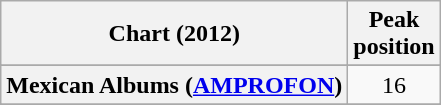<table class="wikitable sortable plainrowheaders" style="text-align:center;">
<tr>
<th>Chart (2012)</th>
<th>Peak<br>position</th>
</tr>
<tr>
</tr>
<tr>
</tr>
<tr>
</tr>
<tr>
</tr>
<tr>
</tr>
<tr>
</tr>
<tr>
</tr>
<tr>
</tr>
<tr>
</tr>
<tr>
</tr>
<tr>
</tr>
<tr>
</tr>
<tr>
<th scope="row">Mexican Albums (<a href='#'>AMPROFON</a>)</th>
<td>16</td>
</tr>
<tr>
</tr>
<tr>
</tr>
<tr>
</tr>
<tr>
</tr>
<tr>
</tr>
<tr>
</tr>
<tr>
</tr>
<tr>
</tr>
<tr>
</tr>
<tr>
</tr>
</table>
